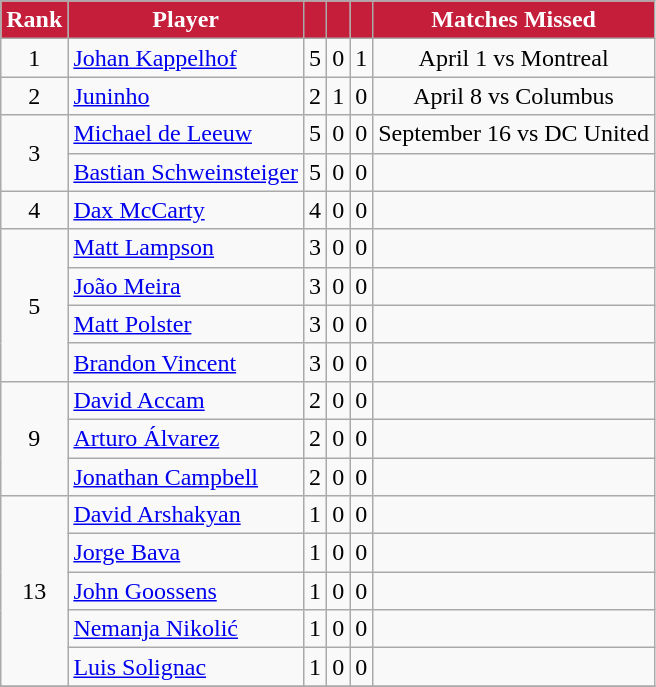<table class="wikitable" style="text-align:center">
<tr>
<th style="background:#C41E3A; color:white; text-align:center;">Rank</th>
<th style="background:#C41E3A; color:white; text-align:center;">Player</th>
<th style="background:#C41E3A; color:white; text-align:center;"></th>
<th style="background:#C41E3A; color:white; text-align:center;"></th>
<th style="background:#C41E3A; color:white; text-align:center;"></th>
<th style="background:#C41E3A; color:white; text-align:center;">Matches Missed</th>
</tr>
<tr>
<td>1</td>
<td align=left> <a href='#'>Johan Kappelhof</a></td>
<td>5</td>
<td>0</td>
<td>1</td>
<td>April 1 vs Montreal</td>
</tr>
<tr>
<td>2</td>
<td align=left> <a href='#'>Juninho</a></td>
<td>2</td>
<td>1</td>
<td>0</td>
<td>April 8 vs Columbus</td>
</tr>
<tr>
<td rowspan="2">3</td>
<td align=left> <a href='#'>Michael de Leeuw</a></td>
<td>5</td>
<td>0</td>
<td>0</td>
<td>September 16 vs DC United</td>
</tr>
<tr>
<td align=left> <a href='#'>Bastian Schweinsteiger</a></td>
<td>5</td>
<td>0</td>
<td>0</td>
<td></td>
</tr>
<tr>
<td>4</td>
<td align=left> <a href='#'>Dax McCarty</a></td>
<td>4</td>
<td>0</td>
<td>0</td>
<td></td>
</tr>
<tr>
<td rowspan=4>5</td>
<td align=left> <a href='#'>Matt Lampson</a></td>
<td>3</td>
<td>0</td>
<td>0</td>
<td></td>
</tr>
<tr>
<td align=left> <a href='#'>João Meira</a></td>
<td>3</td>
<td>0</td>
<td>0</td>
<td></td>
</tr>
<tr>
<td align=left> <a href='#'>Matt Polster</a></td>
<td>3</td>
<td>0</td>
<td>0</td>
<td></td>
</tr>
<tr>
<td align=left> <a href='#'>Brandon Vincent</a></td>
<td>3</td>
<td>0</td>
<td>0</td>
<td></td>
</tr>
<tr>
<td rowspan=3>9</td>
<td align=left> <a href='#'>David Accam</a></td>
<td>2</td>
<td>0</td>
<td>0</td>
<td></td>
</tr>
<tr>
<td align=left> <a href='#'>Arturo Álvarez</a></td>
<td>2</td>
<td>0</td>
<td>0</td>
<td></td>
</tr>
<tr>
<td align=left> <a href='#'>Jonathan Campbell</a></td>
<td>2</td>
<td>0</td>
<td>0</td>
<td></td>
</tr>
<tr>
<td rowspan=5>13</td>
<td align=left> <a href='#'>David Arshakyan</a></td>
<td>1</td>
<td>0</td>
<td>0</td>
<td></td>
</tr>
<tr>
<td align=left> <a href='#'>Jorge Bava</a></td>
<td>1</td>
<td>0</td>
<td>0</td>
<td></td>
</tr>
<tr>
<td align=left> <a href='#'>John Goossens</a></td>
<td>1</td>
<td>0</td>
<td>0</td>
<td></td>
</tr>
<tr>
<td align=left> <a href='#'>Nemanja Nikolić</a></td>
<td>1</td>
<td>0</td>
<td>0</td>
<td></td>
</tr>
<tr>
<td align=left> <a href='#'>Luis Solignac</a></td>
<td>1</td>
<td>0</td>
<td>0</td>
<td></td>
</tr>
<tr>
</tr>
</table>
